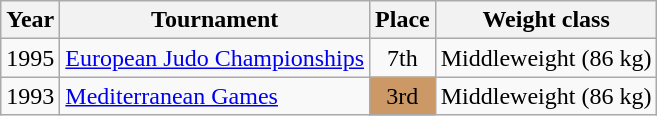<table class=wikitable>
<tr>
<th>Year</th>
<th>Tournament</th>
<th>Place</th>
<th>Weight class</th>
</tr>
<tr>
<td>1995</td>
<td><a href='#'>European Judo Championships</a></td>
<td align="center">7th</td>
<td>Middleweight (86 kg)</td>
</tr>
<tr>
<td>1993</td>
<td><a href='#'>Mediterranean Games</a></td>
<td bgcolor="cc9966" align="center">3rd</td>
<td>Middleweight (86 kg)</td>
</tr>
</table>
